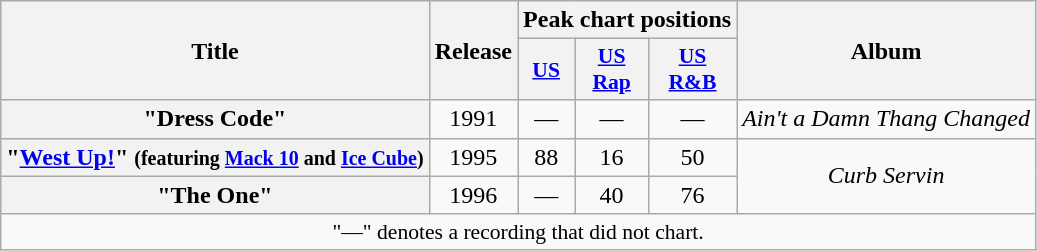<table class="wikitable plainrowheaders" style="text-align:center;">
<tr>
<th rowspan="2">Title</th>
<th rowspan="2">Release</th>
<th colspan="3">Peak chart positions</th>
<th rowspan="2">Album</th>
</tr>
<tr>
<th scope="col" style=font-size:90%;"><a href='#'>US</a></th>
<th scope="col" style=font-size:90%;"><a href='#'>US<br>Rap</a></th>
<th scope="col" style=font-size:90%;"><a href='#'>US<br>R&B</a></th>
</tr>
<tr>
<th scope="row">"Dress Code"</th>
<td>1991</td>
<td align="center">—</td>
<td align="center">—</td>
<td align="center">—</td>
<td><em>Ain't a Damn Thang Changed</em></td>
</tr>
<tr>
<th scope="row">"<a href='#'>West Up!</a>" <small>(featuring <a href='#'>Mack 10</a> and <a href='#'>Ice Cube</a>)</small></th>
<td>1995</td>
<td align="center">88</td>
<td align="center">16</td>
<td align="center">50</td>
<td rowspan="2"><em>Curb Servin<strong></td>
</tr>
<tr>
<th scope="row">"The One"</th>
<td>1996</td>
<td align="center">—</td>
<td align="center">40</td>
<td align="center">76</td>
</tr>
<tr>
<td colspan="6" align="center" style="font-size:90%">"—" denotes a recording that did not chart.</td>
</tr>
</table>
